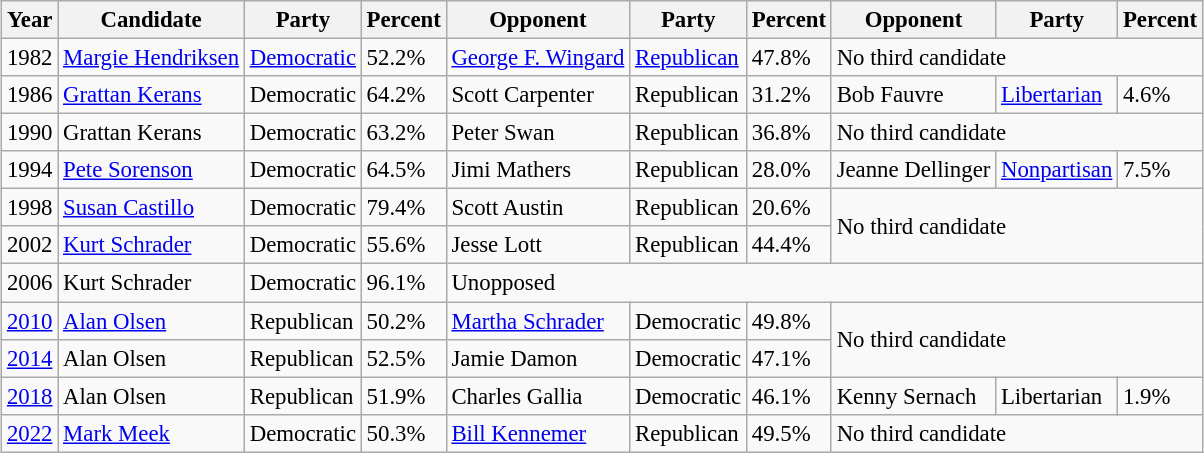<table class="wikitable sortable" style="margin:0.5em auto; font-size:95%;">
<tr>
<th>Year</th>
<th>Candidate</th>
<th>Party</th>
<th>Percent</th>
<th>Opponent</th>
<th>Party</th>
<th>Percent</th>
<th>Opponent</th>
<th>Party</th>
<th>Percent</th>
</tr>
<tr>
<td>1982</td>
<td><a href='#'>Margie Hendriksen</a></td>
<td><a href='#'>Democratic</a></td>
<td>52.2%</td>
<td><a href='#'>George F. Wingard</a></td>
<td><a href='#'>Republican</a></td>
<td>47.8%</td>
<td colspan=3>No third candidate</td>
</tr>
<tr>
<td>1986</td>
<td><a href='#'>Grattan Kerans</a></td>
<td>Democratic</td>
<td>64.2%</td>
<td>Scott Carpenter</td>
<td>Republican</td>
<td>31.2%</td>
<td>Bob Fauvre</td>
<td><a href='#'>Libertarian</a></td>
<td>4.6%</td>
</tr>
<tr>
<td>1990</td>
<td>Grattan Kerans</td>
<td>Democratic</td>
<td>63.2%</td>
<td>Peter Swan</td>
<td>Republican</td>
<td>36.8%</td>
<td colspan=3>No third candidate</td>
</tr>
<tr>
<td>1994</td>
<td><a href='#'>Pete Sorenson</a></td>
<td>Democratic</td>
<td>64.5%</td>
<td>Jimi Mathers</td>
<td>Republican</td>
<td>28.0%</td>
<td>Jeanne Dellinger</td>
<td><a href='#'>Nonpartisan</a></td>
<td>7.5%</td>
</tr>
<tr>
<td>1998</td>
<td><a href='#'>Susan Castillo</a></td>
<td>Democratic</td>
<td>79.4%</td>
<td>Scott Austin</td>
<td>Republican</td>
<td>20.6%</td>
<td colspan=3 rowspan=2>No third candidate</td>
</tr>
<tr>
<td>2002</td>
<td><a href='#'>Kurt Schrader</a></td>
<td>Democratic</td>
<td>55.6%</td>
<td>Jesse Lott</td>
<td>Republican</td>
<td>44.4%</td>
</tr>
<tr>
<td>2006</td>
<td>Kurt Schrader</td>
<td>Democratic</td>
<td>96.1%</td>
<td colspan=6>Unopposed</td>
</tr>
<tr>
<td><a href='#'>2010</a></td>
<td><a href='#'>Alan Olsen</a></td>
<td>Republican</td>
<td>50.2%</td>
<td><a href='#'>Martha Schrader</a></td>
<td>Democratic</td>
<td>49.8%</td>
<td colspan=3 rowspan=2>No third candidate</td>
</tr>
<tr>
<td><a href='#'>2014</a></td>
<td>Alan Olsen</td>
<td>Republican</td>
<td>52.5%</td>
<td>Jamie Damon</td>
<td>Democratic</td>
<td>47.1%</td>
</tr>
<tr>
<td><a href='#'>2018</a></td>
<td>Alan Olsen</td>
<td>Republican</td>
<td>51.9%</td>
<td>Charles Gallia</td>
<td>Democratic</td>
<td>46.1%</td>
<td>Kenny Sernach</td>
<td>Libertarian</td>
<td>1.9%</td>
</tr>
<tr>
<td><a href='#'>2022</a></td>
<td><a href='#'>Mark Meek</a></td>
<td>Democratic</td>
<td>50.3%</td>
<td><a href='#'>Bill Kennemer</a></td>
<td>Republican</td>
<td>49.5%</td>
<td colspan=3>No third candidate</td>
</tr>
</table>
